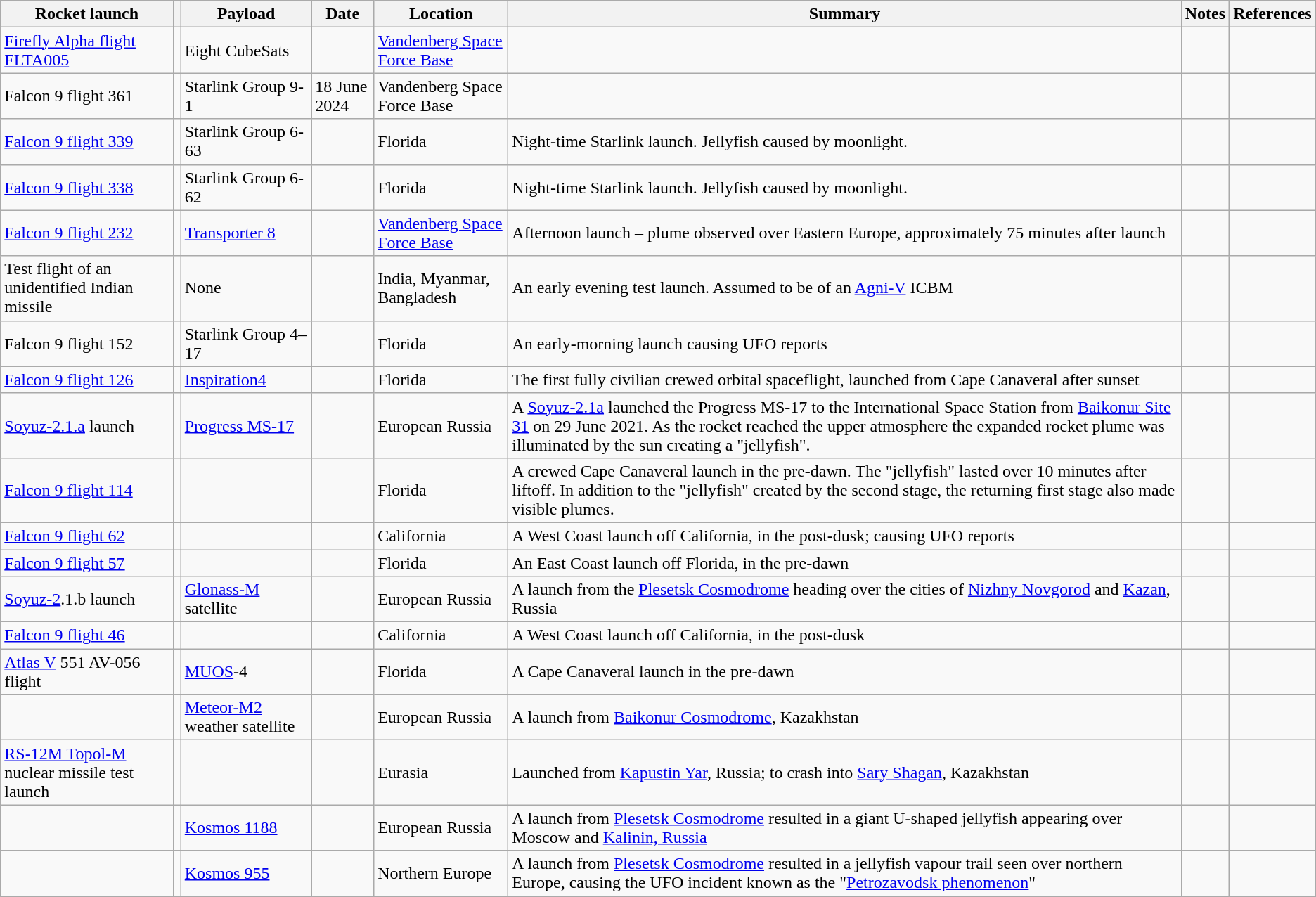<table class="wikitable sortable" width="auto">
<tr>
<th>Rocket launch</th>
<th class="unsortable"></th>
<th>Payload</th>
<th>Date</th>
<th>Location</th>
<th class="unsortable">Summary</th>
<th class="unsortable">Notes</th>
<th class="unsortable">References</th>
</tr>
<tr>
<td><a href='#'>Firefly Alpha flight FLTA005</a></td>
<td></td>
<td>Eight CubeSats</td>
<td></td>
<td><a href='#'>Vandenberg Space Force Base</a></td>
<td></td>
<td></td>
<td></td>
</tr>
<tr>
<td>Falcon 9 flight 361</td>
<td></td>
<td>Starlink Group 9-1</td>
<td>18 June 2024</td>
<td>Vandenberg Space Force Base</td>
<td></td>
<td></td>
<td></td>
</tr>
<tr>
<td><a href='#'>Falcon 9 flight 339</a></td>
<td></td>
<td>Starlink Group 6-63</td>
<td></td>
<td>Florida</td>
<td>Night-time Starlink launch. Jellyfish caused by moonlight.</td>
<td></td>
<td></td>
</tr>
<tr>
<td><a href='#'>Falcon 9 flight 338</a></td>
<td></td>
<td>Starlink Group 6-62</td>
<td></td>
<td>Florida</td>
<td>Night-time Starlink launch. Jellyfish caused by moonlight.</td>
<td></td>
<td></td>
</tr>
<tr>
<td><a href='#'>Falcon 9 flight 232</a></td>
<td></td>
<td><a href='#'>Transporter 8</a></td>
<td></td>
<td><a href='#'>Vandenberg Space Force Base</a></td>
<td>Afternoon launch – plume observed over Eastern Europe, approximately 75 minutes after launch</td>
<td></td>
<td></td>
</tr>
<tr>
<td>Test flight of an unidentified Indian missile</td>
<td></td>
<td>None</td>
<td></td>
<td>India, Myanmar, Bangladesh</td>
<td>An early evening test launch. Assumed to be of an <a href='#'>Agni-V</a> ICBM</td>
<td></td>
<td></td>
</tr>
<tr>
<td>Falcon 9 flight 152</td>
<td></td>
<td>Starlink Group 4–17</td>
<td></td>
<td>Florida</td>
<td>An early-morning launch causing UFO reports</td>
<td></td>
<td></td>
</tr>
<tr>
<td><a href='#'>Falcon 9 flight 126</a></td>
<td></td>
<td><a href='#'>Inspiration4</a></td>
<td></td>
<td>Florida</td>
<td>The first fully civilian crewed orbital spaceflight, launched from Cape Canaveral after sunset</td>
<td></td>
<td></td>
</tr>
<tr>
<td><a href='#'>Soyuz-2.1.a</a> launch</td>
<td></td>
<td><a href='#'>Progress MS-17</a></td>
<td></td>
<td>European Russia</td>
<td>A <a href='#'>Soyuz-2.1a</a> launched the Progress MS-17 to the International Space Station from <a href='#'>Baikonur Site 31</a> on 29 June 2021. As the rocket reached the upper atmosphere the expanded rocket plume was illuminated by the sun creating a "jellyfish".</td>
<td></td>
<td></td>
</tr>
<tr>
<td><a href='#'>Falcon 9 flight 114</a></td>
<td></td>
<td></td>
<td></td>
<td>Florida</td>
<td>A crewed Cape Canaveral launch in the pre-dawn. The "jellyfish" lasted over 10 minutes after liftoff. In addition to the "jellyfish" created by the second stage, the returning first stage also made visible plumes.</td>
<td></td>
<td></td>
</tr>
<tr>
<td><a href='#'>Falcon 9 flight 62</a></td>
<td></td>
<td></td>
<td></td>
<td>California</td>
<td>A West Coast launch off California, in the post-dusk; causing UFO reports</td>
<td></td>
<td></td>
</tr>
<tr>
<td><a href='#'>Falcon 9 flight 57</a></td>
<td></td>
<td></td>
<td></td>
<td>Florida</td>
<td>An East Coast launch off Florida, in the pre-dawn</td>
<td></td>
<td></td>
</tr>
<tr>
<td><a href='#'>Soyuz-2</a>.1.b launch</td>
<td></td>
<td><a href='#'>Glonass-M</a> satellite</td>
<td></td>
<td>European Russia</td>
<td>A launch from the <a href='#'>Plesetsk Cosmodrome</a> heading over the cities of <a href='#'>Nizhny Novgorod</a> and <a href='#'>Kazan</a>, Russia</td>
<td></td>
<td></td>
</tr>
<tr>
<td><a href='#'>Falcon 9 flight 46</a></td>
<td></td>
<td></td>
<td></td>
<td>California</td>
<td>A West Coast launch off California, in the post-dusk</td>
<td></td>
<td></td>
</tr>
<tr>
<td><a href='#'>Atlas V</a> 551 AV-056 flight</td>
<td></td>
<td><a href='#'>MUOS</a>-4</td>
<td></td>
<td>Florida</td>
<td>A Cape Canaveral launch in the pre-dawn</td>
<td></td>
<td></td>
</tr>
<tr>
<td></td>
<td></td>
<td><a href='#'>Meteor-M2</a> weather satellite</td>
<td></td>
<td>European Russia</td>
<td>A launch from <a href='#'>Baikonur Cosmodrome</a>, Kazakhstan</td>
<td></td>
<td></td>
</tr>
<tr>
<td><a href='#'>RS-12M Topol-M</a> nuclear missile test launch</td>
<td></td>
<td></td>
<td></td>
<td>Eurasia</td>
<td>Launched from <a href='#'>Kapustin Yar</a>, Russia; to crash into <a href='#'>Sary Shagan</a>, Kazakhstan</td>
<td></td>
<td></td>
</tr>
<tr>
<td></td>
<td></td>
<td><a href='#'>Kosmos 1188</a></td>
<td></td>
<td>European Russia</td>
<td>A launch from <a href='#'>Plesetsk Cosmodrome</a> resulted in a giant U-shaped jellyfish appearing over Moscow and <a href='#'>Kalinin, Russia</a></td>
<td></td>
<td></td>
</tr>
<tr>
<td></td>
<td></td>
<td><a href='#'>Kosmos 955</a></td>
<td></td>
<td>Northern Europe</td>
<td>A launch from <a href='#'>Plesetsk Cosmodrome</a> resulted in a jellyfish vapour trail seen over northern Europe, causing the UFO incident known as the "<a href='#'>Petrozavodsk phenomenon</a>"</td>
<td></td>
<td></td>
</tr>
<tr>
</tr>
</table>
